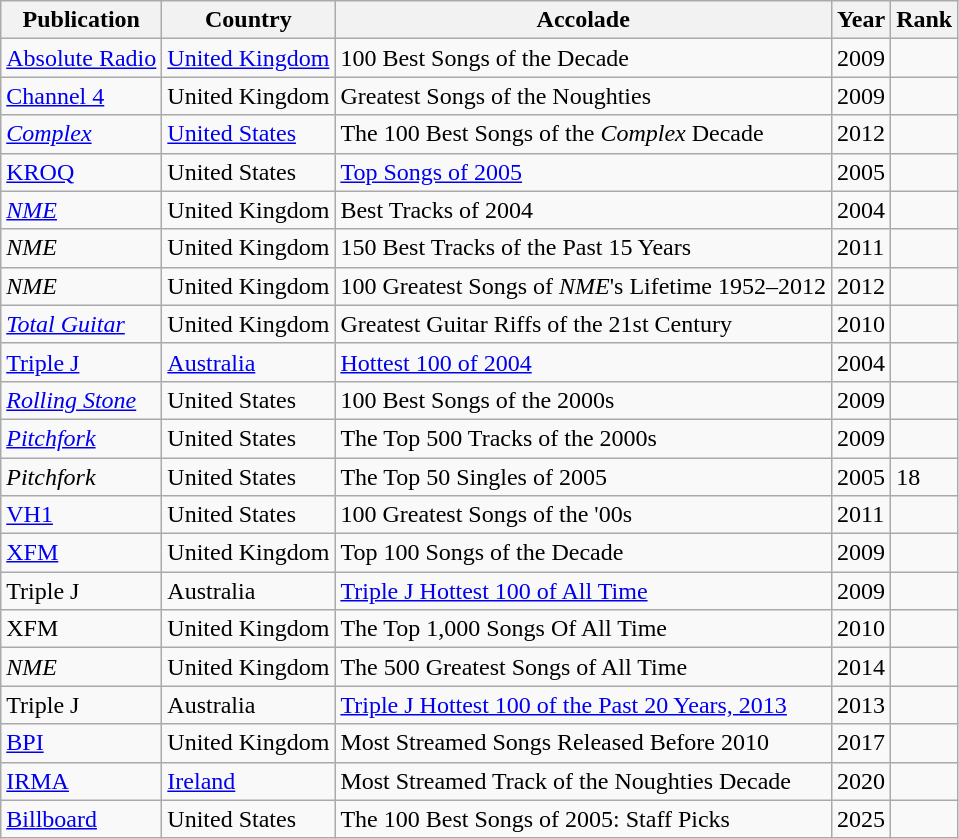<table class="wikitable sortable">
<tr>
<th>Publication</th>
<th>Country</th>
<th>Accolade</th>
<th>Year</th>
<th style="text-align:center;">Rank</th>
</tr>
<tr>
<td><a href='#'>Absolute Radio</a></td>
<td><a href='#'>United Kingdom</a></td>
<td>100 Best Songs of the Decade</td>
<td>2009</td>
<td></td>
</tr>
<tr>
<td><a href='#'>Channel 4</a></td>
<td>United Kingdom</td>
<td>Greatest Songs of the Noughties</td>
<td>2009</td>
<td></td>
</tr>
<tr>
<td><a href='#'><em>Complex</em></a></td>
<td><a href='#'>United States</a></td>
<td>The 100 Best Songs of the <em>Complex</em> Decade</td>
<td>2012</td>
<td></td>
</tr>
<tr>
<td><a href='#'>KROQ</a></td>
<td>United States</td>
<td><a href='#'>Top Songs of 2005</a></td>
<td>2005</td>
<td></td>
</tr>
<tr>
<td><em><a href='#'>NME</a></em></td>
<td>United Kingdom</td>
<td>Best Tracks of 2004</td>
<td>2004</td>
<td></td>
</tr>
<tr>
<td><em>NME</em></td>
<td>United Kingdom</td>
<td>150 Best Tracks of the Past 15 Years</td>
<td>2011</td>
<td></td>
</tr>
<tr>
<td><em>NME</em></td>
<td>United Kingdom</td>
<td>100 Greatest Songs of <em>NME</em>'s Lifetime 1952–2012</td>
<td>2012</td>
<td></td>
</tr>
<tr>
<td><a href='#'><em>Total Guitar</em></a></td>
<td>United Kingdom</td>
<td>Greatest Guitar Riffs of the 21st Century</td>
<td>2010</td>
<td></td>
</tr>
<tr>
<td><a href='#'>Triple J</a></td>
<td><a href='#'>Australia</a></td>
<td><a href='#'>Hottest 100 of 2004</a></td>
<td>2004</td>
<td></td>
</tr>
<tr>
<td><a href='#'><em>Rolling Stone</em></a></td>
<td>United States</td>
<td>100 Best Songs of the 2000s</td>
<td>2009</td>
<td></td>
</tr>
<tr>
<td><a href='#'><em>Pitchfork</em></a></td>
<td>United States</td>
<td>The Top 500 Tracks of the 2000s</td>
<td>2009</td>
<td></td>
</tr>
<tr>
<td><em>Pitchfork</em></td>
<td>United States</td>
<td>The Top 50 Singles of 2005</td>
<td>2005</td>
<td>18</td>
</tr>
<tr>
<td><a href='#'>VH1</a></td>
<td>United States</td>
<td>100 Greatest Songs of the '00s</td>
<td>2011</td>
<td></td>
</tr>
<tr>
<td><a href='#'>XFM</a></td>
<td>United Kingdom</td>
<td>Top 100 Songs of the Decade</td>
<td>2009</td>
<td></td>
</tr>
<tr>
<td>Triple J</td>
<td>Australia</td>
<td><a href='#'>Triple J Hottest 100 of All Time</a></td>
<td>2009</td>
<td></td>
</tr>
<tr>
<td>XFM</td>
<td>United Kingdom</td>
<td>The Top 1,000 Songs Of All Time</td>
<td>2010</td>
<td></td>
</tr>
<tr>
<td><em>NME</em></td>
<td>United Kingdom</td>
<td>The 500 Greatest Songs of All Time</td>
<td>2014</td>
<td></td>
</tr>
<tr>
<td>Triple J</td>
<td>Australia</td>
<td><a href='#'>Triple J Hottest 100 of the Past 20 Years, 2013</a></td>
<td>2013</td>
<td></td>
</tr>
<tr>
<td><a href='#'>BPI</a></td>
<td>United Kingdom</td>
<td>Most Streamed Songs Released Before 2010</td>
<td>2017</td>
<td></td>
</tr>
<tr>
<td><a href='#'>IRMA</a></td>
<td><a href='#'>Ireland</a></td>
<td>Most Streamed Track of the Noughties Decade</td>
<td>2020</td>
<td></td>
</tr>
<tr>
<td><a href='#'>Billboard</a></td>
<td>United States</td>
<td>The 100 Best Songs of 2005: Staff Picks</td>
<td>2025</td>
<td></td>
</tr>
</table>
